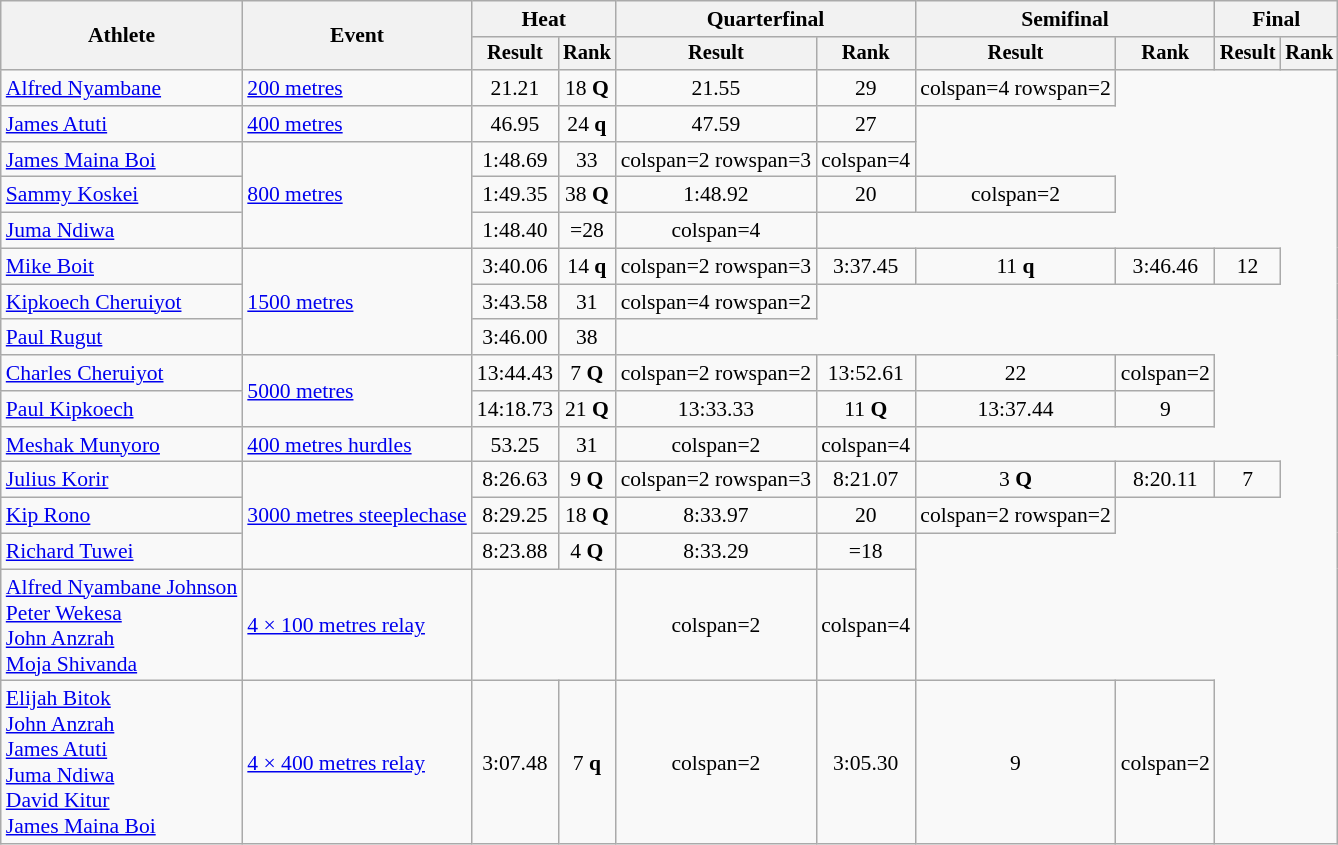<table class=wikitable style=font-size:90%>
<tr>
<th rowspan=2>Athlete</th>
<th rowspan=2>Event</th>
<th colspan=2>Heat</th>
<th colspan=2>Quarterfinal</th>
<th colspan=2>Semifinal</th>
<th colspan=2>Final</th>
</tr>
<tr style=font-size:95%>
<th>Result</th>
<th>Rank</th>
<th>Result</th>
<th>Rank</th>
<th>Result</th>
<th>Rank</th>
<th>Result</th>
<th>Rank</th>
</tr>
<tr align=center>
<td align=left><a href='#'>Alfred Nyambane</a></td>
<td align=left><a href='#'>200 metres</a></td>
<td>21.21</td>
<td>18 <strong>Q</strong></td>
<td>21.55</td>
<td>29</td>
<td>colspan=4 rowspan=2 </td>
</tr>
<tr align=center>
<td align=left><a href='#'>James Atuti</a></td>
<td align=left><a href='#'>400 metres</a></td>
<td>46.95</td>
<td>24 <strong>q</strong></td>
<td>47.59</td>
<td>27</td>
</tr>
<tr align=center>
<td align=left><a href='#'>James Maina Boi</a></td>
<td align=left rowspan=3><a href='#'>800 metres</a></td>
<td>1:48.69</td>
<td>33</td>
<td>colspan=2 rowspan=3 </td>
<td>colspan=4 </td>
</tr>
<tr align=center>
<td align=left><a href='#'>Sammy Koskei</a></td>
<td>1:49.35</td>
<td>38 <strong>Q</strong></td>
<td>1:48.92</td>
<td>20</td>
<td>colspan=2 </td>
</tr>
<tr align=center>
<td align=left><a href='#'>Juma Ndiwa</a></td>
<td>1:48.40</td>
<td>=28</td>
<td>colspan=4 </td>
</tr>
<tr align=center>
<td align=left><a href='#'>Mike Boit</a></td>
<td align=left rowspan=3><a href='#'>1500 metres</a></td>
<td>3:40.06</td>
<td>14 <strong>q</strong></td>
<td>colspan=2 rowspan=3 </td>
<td>3:37.45</td>
<td>11 <strong>q</strong></td>
<td>3:46.46</td>
<td>12</td>
</tr>
<tr align=center>
<td align=left><a href='#'>Kipkoech Cheruiyot</a></td>
<td>3:43.58</td>
<td>31</td>
<td>colspan=4 rowspan=2 </td>
</tr>
<tr align=center>
<td align=left><a href='#'>Paul Rugut</a></td>
<td>3:46.00</td>
<td>38</td>
</tr>
<tr align=center>
<td align=left><a href='#'>Charles Cheruiyot</a></td>
<td align=left rowspan=2><a href='#'>5000 metres</a></td>
<td>13:44.43</td>
<td>7 <strong>Q</strong></td>
<td>colspan=2 rowspan=2 </td>
<td>13:52.61</td>
<td>22</td>
<td>colspan=2 </td>
</tr>
<tr align=center>
<td align=left><a href='#'>Paul Kipkoech</a></td>
<td>14:18.73</td>
<td>21 <strong>Q</strong></td>
<td>13:33.33</td>
<td>11 <strong>Q</strong></td>
<td>13:37.44</td>
<td>9</td>
</tr>
<tr align=center>
<td align=left><a href='#'>Meshak Munyoro</a></td>
<td align=left><a href='#'>400 metres hurdles</a></td>
<td>53.25</td>
<td>31</td>
<td>colspan=2 </td>
<td>colspan=4 </td>
</tr>
<tr align=center>
<td align=left><a href='#'>Julius Korir</a></td>
<td align=left rowspan=3><a href='#'>3000 metres steeplechase</a></td>
<td>8:26.63</td>
<td>9 <strong>Q</strong></td>
<td>colspan=2 rowspan=3 </td>
<td>8:21.07</td>
<td>3 <strong>Q</strong></td>
<td>8:20.11</td>
<td>7</td>
</tr>
<tr align=center>
<td align=left><a href='#'>Kip Rono</a></td>
<td>8:29.25</td>
<td>18 <strong>Q</strong></td>
<td>8:33.97</td>
<td>20</td>
<td>colspan=2 rowspan=2 </td>
</tr>
<tr align=center>
<td align=left><a href='#'>Richard Tuwei</a></td>
<td>8:23.88</td>
<td>4 <strong>Q</strong></td>
<td>8:33.29</td>
<td>=18</td>
</tr>
<tr align=center>
<td align=left><a href='#'>Alfred Nyambane Johnson</a><br><a href='#'>Peter Wekesa</a><br><a href='#'>John Anzrah</a><br><a href='#'>Moja Shivanda</a></td>
<td align=left><a href='#'>4 × 100 metres relay</a></td>
<td colspan=2></td>
<td>colspan=2 </td>
<td>colspan=4 </td>
</tr>
<tr align=center>
<td align=left><a href='#'>Elijah Bitok</a><br><a href='#'>John Anzrah</a><br><a href='#'>James Atuti</a><br><a href='#'>Juma Ndiwa</a><br><a href='#'>David Kitur</a><br><a href='#'>James Maina Boi</a></td>
<td align=left><a href='#'>4 × 400 metres relay</a></td>
<td>3:07.48</td>
<td>7 <strong>q</strong></td>
<td>colspan=2 </td>
<td>3:05.30</td>
<td>9</td>
<td>colspan=2 </td>
</tr>
</table>
